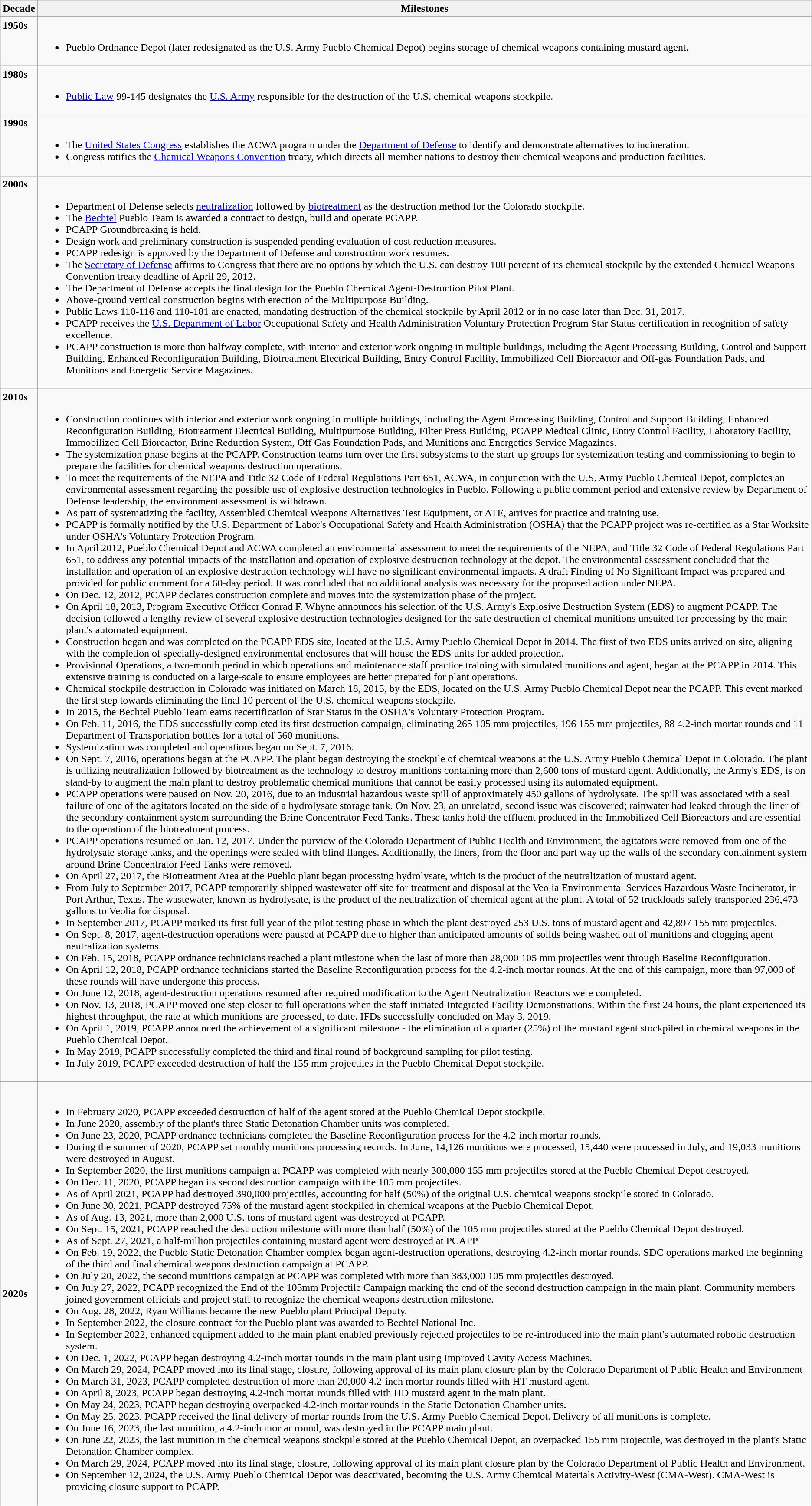<table class="wikitable">
<tr>
<th>Decade</th>
<th>Milestones</th>
</tr>
<tr>
<td valign="top"><strong>1950s</strong></td>
<td><br><ul><li>Pueblo Ordnance Depot (later redesignated as the U.S. Army Pueblo Chemical Depot) begins storage of chemical weapons containing mustard agent.</li></ul></td>
</tr>
<tr>
<td valign="top"><strong>1980s</strong></td>
<td><br><ul><li><a href='#'>Public Law</a> 99-145 designates the <a href='#'>U.S. Army</a> responsible for the destruction of the U.S. chemical weapons stockpile.</li></ul></td>
</tr>
<tr>
<td valign="top"><strong>1990s</strong></td>
<td><br><ul><li>The <a href='#'>United States Congress</a> establishes the ACWA program under the <a href='#'>Department of Defense</a> to identify and demonstrate alternatives to incineration.</li><li>Congress ratifies the <a href='#'>Chemical Weapons Convention</a> treaty, which directs all member nations to destroy their chemical weapons and production facilities.</li></ul></td>
</tr>
<tr>
<td valign="top"><strong>2000s</strong></td>
<td><br><ul><li>Department of Defense selects <a href='#'>neutralization</a> followed by <a href='#'>biotreatment</a> as the destruction method for the Colorado stockpile.</li><li>The <a href='#'>Bechtel</a> Pueblo Team is awarded a contract to design, build and operate PCAPP.</li><li>PCAPP Groundbreaking is held.</li><li>Design work and preliminary construction is suspended pending evaluation of cost reduction measures.</li><li>PCAPP redesign is approved by the Department of Defense and construction work resumes.</li><li>The <a href='#'>Secretary of Defense</a> affirms to Congress that there are no options by which the U.S. can destroy 100 percent of its chemical stockpile by the extended Chemical Weapons Convention treaty deadline of April 29, 2012.</li><li>The Department of Defense accepts the final design for the Pueblo Chemical Agent-Destruction Pilot Plant.</li><li>Above-ground vertical construction begins with erection of the Multipurpose Building.</li><li>Public Laws 110-116 and 110-181 are enacted, mandating destruction of the chemical stockpile by April 2012 or in no case later than Dec. 31, 2017.</li><li>PCAPP receives the <a href='#'>U.S. Department of Labor</a> Occupational Safety and Health Administration Voluntary Protection Program Star Status certification in recognition of safety excellence.</li><li>PCAPP construction is more than halfway complete, with interior and exterior work ongoing in multiple buildings, including the Agent Processing Building, Control and Support Building, Enhanced Reconfiguration Building, Biotreatment Electrical Building, Entry Control Facility, Immobilized Cell Bioreactor and Off-gas Foundation Pads, and Munitions and Energetic Service Magazines.</li></ul></td>
</tr>
<tr>
<td valign="top"><strong>2010s</strong></td>
<td><br><ul><li>Construction continues with interior and exterior work ongoing in multiple buildings, including the Agent Processing Building, Control and Support Building, Enhanced Reconfiguration Building, Biotreatment Electrical Building, Multipurpose Building, Filter Press Building, PCAPP Medical Clinic, Entry Control Facility, Laboratory Facility, Immobilized Cell Bioreactor, Brine Reduction System, Off Gas Foundation Pads, and Munitions and Energetics Service Magazines.</li><li>The systemization phase begins at the PCAPP. Construction teams turn over the first subsystems to the start-up groups for systemization testing and commissioning to begin to prepare the facilities for chemical weapons destruction operations.</li><li>To meet the requirements of the NEPA and Title 32 Code of Federal Regulations Part 651, ACWA, in conjunction with the U.S. Army Pueblo Chemical Depot, completes an environmental assessment regarding the possible use of explosive destruction technologies in Pueblo. Following a public comment period and extensive review by Department of Defense leadership, the environment assessment is withdrawn.</li><li>As part of systematizing the facility, Assembled Chemical Weapons Alternatives Test Equipment, or ATE, arrives for practice and training use.</li><li>PCAPP is formally notified by the U.S. Department of Labor's Occupational Safety and Health Administration (OSHA) that the PCAPP project was re-certified as a Star Worksite under OSHA's Voluntary Protection Program.</li><li>In April 2012, Pueblo Chemical Depot and ACWA completed an environmental assessment to meet the requirements of the NEPA, and Title 32 Code of Federal Regulations Part 651, to address any potential impacts of the installation and operation of explosive destruction technology at the depot. The environmental assessment concluded that the installation and operation of an explosive destruction technology will have no significant environmental impacts. A draft Finding of No Significant Impact was prepared and provided for public comment for a 60-day period. It was concluded that no additional analysis was necessary for the proposed action under NEPA.</li><li>On Dec. 12, 2012, PCAPP declares construction complete and moves into the systemization phase of the project.</li><li>On April 18, 2013, Program Executive Officer Conrad F. Whyne announces his selection of the U.S. Army's Explosive Destruction System (EDS) to augment PCAPP. The decision followed a lengthy review of several explosive destruction technologies designed for the safe destruction of chemical munitions unsuited for processing by the main plant's automated equipment.</li><li>Construction began and was completed on the PCAPP EDS site, located at the U.S. Army Pueblo Chemical Depot in 2014. The first of two EDS units arrived on site, aligning with the completion of specially-designed environmental enclosures that will house the EDS units for added protection.</li><li>Provisional Operations, a two-month period in which operations and maintenance staff practice training with simulated munitions and agent, began at the PCAPP in 2014. This extensive training is conducted on a large-scale to ensure employees are better prepared for plant operations.</li><li>Chemical stockpile destruction in Colorado was initiated on March 18, 2015, by the EDS, located on the U.S. Army Pueblo Chemical Depot near the PCAPP. This event marked the first step towards eliminating the final 10 percent of the U.S. chemical weapons stockpile.</li><li>In 2015, the Bechtel Pueblo Team earns recertification of Star Status in the OSHA's Voluntary Protection Program.</li><li>On Feb. 11, 2016, the EDS successfully completed its first destruction campaign, eliminating 265 105 mm projectiles, 196 155 mm projectiles, 88 4.2-inch mortar rounds and 11 Department of Transportation bottles for a total of 560 munitions.</li><li>Systemization was completed and operations began on Sept. 7, 2016.</li><li>On Sept. 7, 2016, operations began at the PCAPP. The plant began destroying the stockpile of chemical weapons at the U.S. Army Pueblo Chemical Depot in Colorado. The plant is utilizing neutralization followed by biotreatment as the technology to destroy munitions containing more than 2,600 tons of mustard agent. Additionally, the Army's EDS, is on stand-by to augment the main plant to destroy problematic chemical munitions that cannot be easily processed using its automated equipment.</li><li>PCAPP operations were paused on Nov. 20, 2016, due to an industrial hazardous waste spill of approximately 450 gallons of hydrolysate. The spill was associated with a seal failure of one of the agitators located on the side of a hydrolysate storage tank. On Nov. 23, an unrelated, second issue was discovered; rainwater had leaked through the liner of the secondary containment system surrounding the Brine Concentrator Feed Tanks. These tanks hold the effluent produced in the Immobilized Cell Bioreactors and are essential to the operation of the biotreatment process.</li><li>PCAPP operations resumed on Jan. 12, 2017. Under the purview of the Colorado Department of Public Health and Environment, the agitators were removed from one of the hydrolysate storage tanks, and the openings were sealed with blind flanges. Additionally, the liners, from the floor and part way up the walls of the secondary containment system around Brine Concentrator Feed Tanks were removed.</li><li>On April 27, 2017, the Biotreatment Area at the Pueblo plant began processing hydrolysate, which is the product of the neutralization of mustard agent.</li><li>From July to September 2017, PCAPP temporarily shipped wastewater off site for treatment and disposal at the Veolia Environmental Services Hazardous Waste Incinerator, in Port Arthur, Texas. The wastewater, known as hydrolysate, is the product of the neutralization of chemical agent at the plant. A total of 52 truckloads safely transported 236,473 gallons to Veolia for disposal.</li><li>In September 2017, PCAPP marked its first full year of the pilot testing phase in which the plant destroyed 253 U.S. tons of mustard agent and 42,897 155 mm projectiles.</li><li>On Sept. 8, 2017, agent-destruction operations were paused at PCAPP due to higher than anticipated amounts of solids being washed out of munitions and clogging agent neutralization systems.</li><li>On Feb. 15, 2018, PCAPP ordnance technicians reached a plant milestone when the last of more than 28,000 105 mm projectiles went through Baseline Reconfiguration.</li><li>On April 12, 2018, PCAPP ordnance technicians started the Baseline Reconfiguration process for the 4.2-inch mortar rounds. At the end of this campaign, more than 97,000 of these rounds will have undergone this process.</li><li>On June 12, 2018, agent-destruction operations resumed after required modification to the Agent Neutralization Reactors were completed.</li><li>On Nov. 13, 2018, PCAPP moved one step closer to full operations when the staff initiated Integrated Facility Demonstrations. Within the first 24 hours, the plant experienced its highest throughput, the rate at which munitions are processed, to date. IFDs successfully concluded on May 3, 2019.</li><li>On April 1, 2019, PCAPP announced the achievement of a significant milestone - the elimination of a quarter (25%) of the mustard agent stockpiled in chemical weapons in the Pueblo Chemical Depot.</li><li>In May 2019, PCAPP successfully completed the third and final round of background sampling for pilot testing.</li><li>In July 2019, PCAPP exceeded destruction of half the 155 mm projectiles in the Pueblo Chemical Depot stockpile.</li></ul></td>
</tr>
<tr>
<td><strong>2020s</strong></td>
<td><br><ul><li>In February 2020, PCAPP exceeded destruction of half of the agent stored at the Pueblo Chemical Depot stockpile.</li><li>In June 2020, assembly of the plant's three Static Detonation Chamber units was completed.</li><li>On June 23, 2020, PCAPP ordnance technicians completed the Baseline Reconfiguration process for the 4.2-inch mortar rounds.</li><li>During the summer of 2020, PCAPP set monthly munitions processing records. In June, 14,126 munitions were processed, 15,440 were processed in July, and 19,033 munitions were destroyed in August.</li><li>In September 2020, the first munitions campaign at PCAPP was completed with nearly 300,000 155 mm projectiles stored at the Pueblo Chemical Depot destroyed.</li><li>On Dec. 11, 2020, PCAPP began its second destruction campaign with the 105 mm projectiles.</li><li>As of April 2021, PCAPP had destroyed 390,000 projectiles, accounting for half (50%) of the original U.S. chemical weapons stockpile stored in Colorado.</li><li>On June 30, 2021, PCAPP destroyed 75% of the mustard agent stockpiled in chemical weapons at the Pueblo Chemical Depot.</li><li>As of Aug. 13, 2021, more than 2,000 U.S. tons of mustard agent was destroyed at PCAPP.</li><li>On Sept. 15, 2021, PCAPP reached the destruction milestone with more than half (50%) of the 105 mm projectiles stored at the Pueblo Chemical Depot destroyed.</li><li>As of Sept. 27, 2021, a half-million projectiles containing mustard agent were destroyed at PCAPP</li><li>On Feb. 19, 2022, the Pueblo Static Detonation Chamber complex began agent-destruction operations, destroying 4.2-inch mortar rounds. SDC operations marked the beginning of the third and final chemical weapons destruction campaign at PCAPP.</li><li>On July 20, 2022, the second munitions campaign at PCAPP was completed with more than 383,000 105 mm projectiles destroyed.</li><li>On July 27, 2022, PCAPP recognized the End of the 105mm Projectile Campaign marking the end of the second destruction campaign in the main plant. Community members joined government officials and project staff to recognize the chemical weapons destruction milestone.</li><li>On Aug. 28, 2022, Ryan Williams became the new Pueblo plant Principal Deputy.</li><li>In September 2022, the closure contract for the Pueblo plant was awarded to Bechtel National Inc. </li><li>In September 2022, enhanced equipment added to the main plant enabled previously rejected projectiles to be re-introduced into the main plant's automated robotic destruction system.</li><li>On Dec. 1, 2022, PCAPP began destroying 4.2-inch mortar rounds in the main plant using Improved Cavity Access Machines.</li><li>On March 29, 2024, PCAPP moved into its final stage, closure, following approval of its main plant closure plan by the Colorado Department of Public Health and Environment </li><li>On March 31, 2023, PCAPP completed destruction of more than 20,000 4.2-inch mortar rounds filled with HT mustard agent. </li><li>On April 8, 2023, PCAPP began destroying 4.2-inch mortar rounds filled with HD mustard agent in the main plant. </li><li>On May 24, 2023, PCAPP began destroying overpacked 4.2-inch mortar rounds in the Static Detonation Chamber units.</li><li>On May 25, 2023, PCAPP received the final delivery of mortar rounds from the U.S. Army Pueblo Chemical Depot. Delivery of all munitions is complete.</li><li>On June 16, 2023, the last munition, a 4.2-inch mortar round, was destroyed in the PCAPP main plant.</li><li>On June 22, 2023, the last munition in the chemical weapons stockpile stored at the Pueblo Chemical Depot, an overpacked 155 mm projectile, was destroyed in the plant's Static Detonation Chamber complex.</li><li>On March 29, 2024, PCAPP moved into its final stage, closure, following approval of its main plant closure plan by the Colorado Department of Public Health and Environment.</li><li>On September 12, 2024, the U.S. Army Pueblo Chemical Depot was deactivated, becoming the U.S. Army Chemical Materials Activity-West (CMA-West). CMA-West is providing closure support to PCAPP.</li></ul></td>
</tr>
</table>
